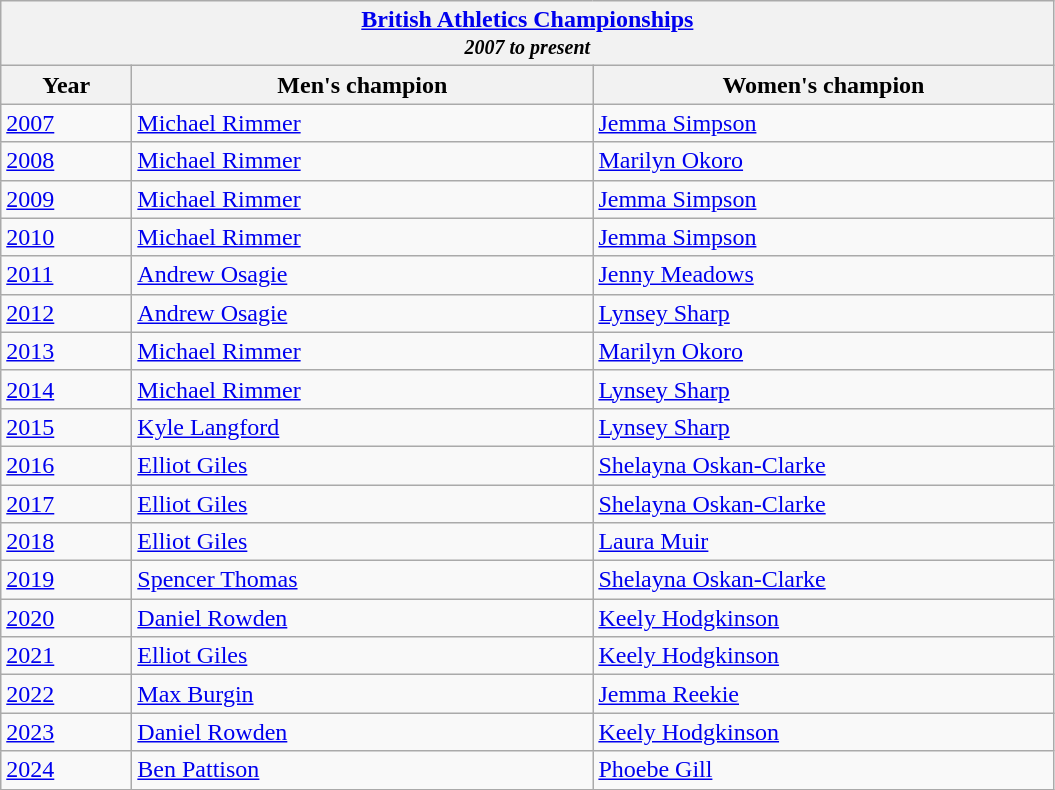<table class="wikitable">
<tr>
<th colspan="3"><a href='#'>British Athletics Championships</a><br><em><small>2007 to present</small></em></th>
</tr>
<tr>
<th width=80>Year</th>
<th width=300>Men's champion</th>
<th width=300>Women's champion</th>
</tr>
<tr>
<td><a href='#'>2007</a></td>
<td><a href='#'>Michael Rimmer</a></td>
<td><a href='#'>Jemma Simpson</a></td>
</tr>
<tr>
<td><a href='#'>2008</a></td>
<td><a href='#'>Michael Rimmer</a></td>
<td><a href='#'>Marilyn Okoro</a></td>
</tr>
<tr>
<td><a href='#'>2009</a></td>
<td><a href='#'>Michael Rimmer</a></td>
<td><a href='#'>Jemma Simpson</a></td>
</tr>
<tr>
<td><a href='#'>2010</a></td>
<td><a href='#'>Michael Rimmer</a></td>
<td><a href='#'>Jemma Simpson</a></td>
</tr>
<tr>
<td><a href='#'>2011</a></td>
<td><a href='#'>Andrew Osagie</a></td>
<td><a href='#'>Jenny Meadows</a></td>
</tr>
<tr>
<td><a href='#'>2012</a></td>
<td><a href='#'>Andrew Osagie</a></td>
<td><a href='#'>Lynsey Sharp</a></td>
</tr>
<tr>
<td><a href='#'>2013</a></td>
<td><a href='#'>Michael Rimmer</a></td>
<td><a href='#'>Marilyn Okoro</a></td>
</tr>
<tr>
<td><a href='#'>2014</a></td>
<td><a href='#'>Michael Rimmer</a></td>
<td><a href='#'>Lynsey Sharp</a></td>
</tr>
<tr>
<td><a href='#'>2015</a></td>
<td><a href='#'>Kyle Langford</a></td>
<td><a href='#'>Lynsey Sharp</a></td>
</tr>
<tr>
<td><a href='#'>2016</a></td>
<td><a href='#'>Elliot Giles</a></td>
<td><a href='#'>Shelayna Oskan-Clarke</a></td>
</tr>
<tr>
<td><a href='#'>2017</a></td>
<td><a href='#'>Elliot Giles</a></td>
<td><a href='#'>Shelayna Oskan-Clarke</a></td>
</tr>
<tr>
<td><a href='#'>2018</a></td>
<td><a href='#'>Elliot Giles</a></td>
<td><a href='#'>Laura Muir</a></td>
</tr>
<tr>
<td><a href='#'>2019</a></td>
<td><a href='#'>Spencer Thomas</a></td>
<td><a href='#'>Shelayna Oskan-Clarke</a></td>
</tr>
<tr>
<td><a href='#'>2020</a></td>
<td><a href='#'>Daniel Rowden</a></td>
<td><a href='#'>Keely Hodgkinson</a></td>
</tr>
<tr>
<td><a href='#'>2021</a></td>
<td><a href='#'>Elliot Giles</a></td>
<td><a href='#'>Keely Hodgkinson</a></td>
</tr>
<tr>
<td><a href='#'>2022</a></td>
<td><a href='#'>Max Burgin</a></td>
<td><a href='#'>Jemma Reekie</a></td>
</tr>
<tr>
<td><a href='#'>2023</a></td>
<td><a href='#'>Daniel Rowden</a></td>
<td><a href='#'>Keely Hodgkinson</a></td>
</tr>
<tr>
<td><a href='#'>2024</a></td>
<td><a href='#'>Ben Pattison</a></td>
<td><a href='#'>Phoebe Gill</a></td>
</tr>
</table>
